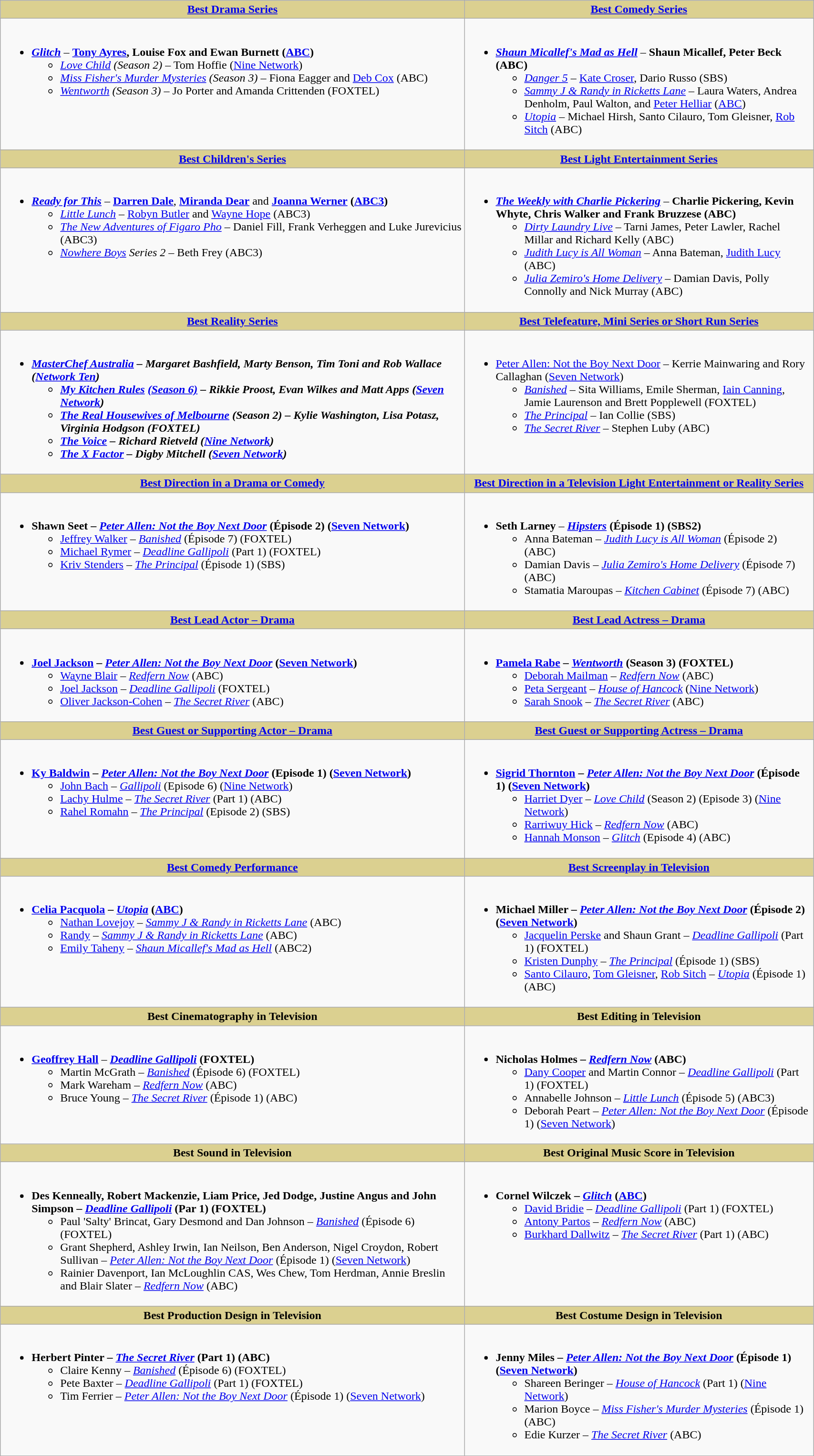<table class=wikitable style="width:90%">
<tr>
<th style="background:#DBD090;" ! style="width:50%"><a href='#'>Best Drama Series</a></th>
<th style="background:#DBD090;" ! style="width:50%"><a href='#'>Best Comedy Series</a></th>
</tr>
<tr>
<td valign="top"><br><ul><li><strong><em><a href='#'>Glitch</a></em></strong> – <strong><a href='#'>Tony Ayres</a>, Louise Fox and Ewan Burnett</strong> <strong>(<a href='#'>ABC</a>)</strong><ul><li><em><a href='#'>Love Child</a> (Season 2)</em> – Tom Hoffie (<a href='#'>Nine Network</a>)</li><li><em><a href='#'>Miss Fisher's Murder Mysteries</a> (Season 3)</em> – Fiona Eagger and <a href='#'>Deb Cox</a> (ABC)</li><li><em><a href='#'>Wentworth</a> (Season 3)</em> – Jo Porter and Amanda Crittenden (FOXTEL)</li></ul></li></ul></td>
<td valign="top"><br><ul><li><strong><em><a href='#'>Shaun Micallef's Mad as Hell</a></em></strong> – <strong>Shaun Micallef, Peter Beck</strong> <strong>(ABC)</strong><ul><li><em><a href='#'>Danger 5</a></em> – <a href='#'>Kate Croser</a>, Dario Russo (SBS)</li><li><em><a href='#'>Sammy J & Randy in Ricketts Lane</a></em> – Laura Waters, Andrea Denholm, Paul Walton, and <a href='#'>Peter Helliar</a> (<a href='#'>ABC</a>)</li><li><em><a href='#'>Utopia</a></em> – Michael Hirsh, Santo Cilauro, Tom Gleisner, <a href='#'>Rob Sitch</a> (ABC)</li></ul></li></ul></td>
</tr>
<tr>
<th style="background:#DBD090;" ! style="width="50%"><a href='#'>Best Children's Series</a></th>
<th style="background:#DBD090;" ! style="width="50%"><a href='#'>Best Light Entertainment Series</a></th>
</tr>
<tr>
<td valign="top"><br><ul><li><strong><em><a href='#'>Ready for This</a></em></strong> – <strong><a href='#'>Darren  Dale</a></strong>, <strong><a href='#'>Miranda Dear</a></strong> and <strong><a href='#'>Joanna Werner</a></strong> <strong>(<a href='#'>ABC3</a>)</strong><ul><li><em><a href='#'>Little Lunch</a></em> – <a href='#'>Robyn Butler</a> and <a href='#'>Wayne Hope</a> (ABC3)</li><li><em><a href='#'>The New Adventures of Figaro Pho</a></em> – Daniel Fill, Frank Verheggen and Luke Jurevicius (ABC3)</li><li><em><a href='#'>Nowhere Boys</a> Series 2</em> – Beth Frey (ABC3)</li></ul></li></ul></td>
<td valign="top"><br><ul><li><strong><em><a href='#'>The Weekly with Charlie Pickering</a></em></strong> – <strong>Charlie Pickering, Kevin Whyte, Chris Walker and Frank Bruzzese (ABC)</strong><ul><li><em><a href='#'>Dirty Laundry Live</a></em> – Tarni James, Peter Lawler, Rachel Millar and Richard Kelly (ABC)</li><li><em><a href='#'>Judith Lucy is All Woman</a></em> – Anna Bateman, <a href='#'>Judith Lucy</a> (ABC)</li><li><em><a href='#'>Julia Zemiro's Home Delivery</a></em> – Damian Davis, Polly Connolly and Nick Murray (ABC)</li></ul></li></ul></td>
</tr>
<tr>
<th style="background:#DBD090;" ! style="width="50%"><a href='#'>Best Reality Series</a></th>
<th style="background:#DBD090;" ! style="width="50%"><a href='#'>Best Telefeature, Mini Series or Short Run Series</a></th>
</tr>
<tr>
<td valign="top"><br><ul><li><strong><em><a href='#'>MasterChef Australia</a><em> – Margaret Bashfield, Marty Benson, Tim Toni and Rob Wallace (<a href='#'>Network Ten</a>)<strong><ul><li></em><a href='#'>My Kitchen Rules</a> <a href='#'>(Season 6)</a><em> – Rikkie Proost, Evan Wilkes and Matt Apps (<a href='#'>Seven Network</a>)</li><li></em><a href='#'>The Real Housewives of Melbourne</a> (Season 2)<em> – Kylie Washington, Lisa Potasz, Virginia Hodgson (FOXTEL)</li><li></em><a href='#'>The Voice</a><em> – Richard Rietveld (<a href='#'>Nine Network</a>)</li><li></em><a href='#'>The X Factor</a><em> – Digby Mitchell (<a href='#'>Seven Network</a>)</li></ul></li></ul></td>
<td valign="top"><br><ul><li></em></strong><a href='#'>Peter Allen: Not the Boy Next Door</a></em> – Kerrie Mainwaring and Rory Callaghan (<a href='#'>Seven Network</a>)</strong><ul><li><em><a href='#'>Banished</a></em> – Sita Williams, Emile Sherman, <a href='#'>Iain Canning</a>, Jamie Laurenson and Brett Popplewell (FOXTEL)</li><li><em><a href='#'>The Principal</a></em> – Ian Collie (SBS)</li><li><em><a href='#'>The Secret River</a></em> – Stephen Luby (ABC)</li></ul></li></ul></td>
</tr>
<tr>
<th style="background:#DBD090;" ! style="width="50%"><a href='#'>Best Direction in a Drama or Comedy</a></th>
<th style="background:#DBD090;" ! style="width="50%"><a href='#'>Best Direction in a Television Light Entertainment or Reality Series</a></th>
</tr>
<tr>
<td valign="top"><br><ul><li><strong>Shawn Seet –  <em><a href='#'>Peter Allen: Not the Boy Next Door</a></em> (Épisode 2) (<a href='#'>Seven Network</a>)</strong><ul><li><a href='#'>Jeffrey Walker</a> – <em><a href='#'>Banished</a></em> (Épisode 7) (FOXTEL)</li><li><a href='#'>Michael Rymer</a> – <em><a href='#'>Deadline Gallipoli</a></em> (Part 1) (FOXTEL)</li><li><a href='#'>Kriv Stenders</a> – <em><a href='#'>The Principal</a></em> (Épisode 1) (SBS)</li></ul></li></ul></td>
<td valign="top"><br><ul><li><strong>Seth Larney</strong> – <strong><em><a href='#'>Hipsters</a></em></strong> <strong>(Épisode 1) (SBS2)</strong><ul><li>Anna Bateman – <em><a href='#'>Judith Lucy is All Woman</a></em> (Épisode 2) (ABC)</li><li>Damian Davis – <em><a href='#'>Julia Zemiro's Home Delivery</a></em> (Épisode 7) (ABC)</li><li>Stamatia Maroupas – <em><a href='#'>Kitchen Cabinet</a></em> (Épisode 7) (ABC)</li></ul></li></ul></td>
</tr>
<tr>
<th style="background:#DBD090;" ! style="width="50%"><a href='#'>Best Lead Actor – Drama</a></th>
<th style="background:#DBD090;" ! style="width="50%"><a href='#'>Best Lead Actress – Drama</a></th>
</tr>
<tr>
<td valign="top"><br><ul><li><strong><a href='#'>Joel Jackson</a> – <em><a href='#'>Peter Allen: Not the Boy Next Door</a> </em> (<a href='#'>Seven Network</a>)</strong><ul><li><a href='#'>Wayne Blair</a> –  <em><a href='#'>Redfern Now</a></em> (ABC)</li><li><a href='#'>Joel Jackson</a> – <em><a href='#'>Deadline Gallipoli</a></em> (FOXTEL)</li><li><a href='#'>Oliver Jackson-Cohen</a> –  <em><a href='#'>The Secret River</a></em> (ABC)</li></ul></li></ul></td>
<td valign="top"><br><ul><li><strong><a href='#'>Pamela Rabe</a> – <em><a href='#'>Wentworth</a></em> (Season 3) (FOXTEL)</strong><ul><li><a href='#'>Deborah Mailman</a> – <em><a href='#'>Redfern Now</a></em> (ABC)</li><li><a href='#'>Peta Sergeant</a> – <em><a href='#'>House of Hancock</a></em> (<a href='#'>Nine Network</a>)</li><li><a href='#'>Sarah Snook</a> – <em><a href='#'>The Secret River</a></em> (ABC)</li></ul></li></ul></td>
</tr>
<tr>
<th style="background:#DBD090;" ! style="width="50%"><a href='#'>Best Guest or Supporting Actor – Drama</a></th>
<th style="background:#DBD090;" ! style="width="50%"><a href='#'>Best Guest or Supporting Actress – Drama</a></th>
</tr>
<tr>
<td valign="top"><br><ul><li><strong><a href='#'>Ky Baldwin</a> – <em><a href='#'>Peter Allen: Not the Boy Next Door</a></em> (Episode 1) (<a href='#'>Seven Network</a>)</strong><ul><li><a href='#'>John Bach</a> – <em><a href='#'>Gallipoli</a></em> (Episode 6) (<a href='#'>Nine Network</a>)</li><li><a href='#'>Lachy Hulme</a> – <em><a href='#'>The Secret River</a></em> (Part 1) (ABC)</li><li><a href='#'>Rahel Romahn</a> – <em><a href='#'>The Principal</a></em> (Episode 2) (SBS)</li></ul></li></ul></td>
<td valign="top"><br><ul><li><strong><a href='#'>Sigrid Thornton</a> – <em><a href='#'>Peter Allen: Not the Boy Next Door</a></em> (Épisode 1) (<a href='#'>Seven Network</a>)</strong><ul><li><a href='#'>Harriet Dyer</a> – <em><a href='#'>Love Child</a></em> (Season 2) (Episode 3) (<a href='#'>Nine Network</a>)</li><li><a href='#'>Rarriwuy Hick</a> – <em><a href='#'>Redfern Now</a></em> (ABC)</li><li><a href='#'>Hannah Monson</a> – <em><a href='#'>Glitch</a></em> (Episode 4) (ABC)</li></ul></li></ul></td>
</tr>
<tr>
<th style="background:#DBD090;" ! style="width="50%"><a href='#'>Best Comedy Performance</a></th>
<th style="background:#DBD090;" ! style="width="50%"><a href='#'>Best Screenplay in Television</a></th>
</tr>
<tr>
<td valign="top"><br><ul><li><strong><a href='#'>Celia Pacquola</a> – <em><a href='#'>Utopia</a></em> (<a href='#'>ABC</a>)</strong><ul><li><a href='#'>Nathan Lovejoy</a> – <em><a href='#'>Sammy J & Randy in Ricketts Lane</a></em> (ABC)</li><li><a href='#'>Randy</a> – <em><a href='#'>Sammy J & Randy in Ricketts Lane</a></em> (ABC)</li><li><a href='#'>Emily Taheny</a> – <em><a href='#'>Shaun Micallef's Mad as Hell</a></em> (ABC2)</li></ul></li></ul></td>
<td valign="top"><br><ul><li><strong>Michael Miller – <em><a href='#'>Peter Allen: Not the Boy Next Door</a></em> (Épisode 2) (<a href='#'>Seven Network</a>)</strong><ul><li><a href='#'>Jacquelin Perske</a> and Shaun Grant – <em><a href='#'>Deadline Gallipoli</a></em> (Part 1) (FOXTEL)</li><li><a href='#'>Kristen Dunphy</a> – <em><a href='#'>The Principal</a></em> (Épisode 1) (SBS)</li><li><a href='#'>Santo Cilauro</a>, <a href='#'>Tom Gleisner</a>, <a href='#'>Rob Sitch</a> – <em><a href='#'>Utopia</a></em> (Épisode 1) (ABC)</li></ul></li></ul></td>
</tr>
<tr>
<th style="background:#DBD090;" ! style="width="50%">Best Cinematography in Television</th>
<th style="background:#DBD090;" ! style="width="50%">Best Editing in Television</th>
</tr>
<tr>
<td valign="top"><br><ul><li><strong><a href='#'>Geoffrey Hall</a></strong> – <strong><em><a href='#'>Deadline Gallipoli</a></em></strong> <strong>(FOXTEL)</strong><ul><li>Martin McGrath – <em><a href='#'>Banished</a></em> (Épisode 6) (FOXTEL)</li><li>Mark Wareham – <em><a href='#'>Redfern Now</a></em> (ABC)</li><li>Bruce Young – <em><a href='#'>The Secret River</a></em> (Épisode 1) (ABC)</li></ul></li></ul></td>
<td valign="top"><br><ul><li><strong>Nicholas Holmes – <em><a href='#'>Redfern Now</a></em> (ABC)</strong><ul><li><a href='#'>Dany Cooper</a> and Martin Connor – <em><a href='#'>Deadline Gallipoli</a></em> (Part 1) (FOXTEL)</li><li>Annabelle Johnson – <em><a href='#'>Little Lunch</a></em> (Épisode 5) (ABC3)</li><li>Deborah Peart  – <em><a href='#'>Peter Allen: Not the Boy Next Door</a></em> (Épisode 1) (<a href='#'>Seven Network</a>)</li></ul></li></ul></td>
</tr>
<tr>
<th style="background:#DBD090;" ! style="width="50%">Best Sound in Television</th>
<th style="background:#DBD090;" ! style="width="50%">Best Original Music Score in Television</th>
</tr>
<tr>
<td valign="top"><br><ul><li><strong>Des Kenneally, Robert Mackenzie, Liam Price, Jed Dodge, Justine Angus and John Simpson – <em><a href='#'>Deadline Gallipoli</a></em> (Par 1) (FOXTEL)</strong><ul><li>Paul 'Salty' Brincat, Gary Desmond and Dan Johnson – <em><a href='#'>Banished</a></em> (Épisode 6) (FOXTEL)</li><li>Grant Shepherd, Ashley Irwin, Ian Neilson, Ben Anderson, Nigel Croydon, Robert Sullivan – <em><a href='#'>Peter Allen: Not the Boy Next Door</a></em> (Épisode 1) (<a href='#'>Seven Network</a>)</li><li>Rainier Davenport, Ian McLoughlin CAS, Wes Chew, Tom Herdman, Annie Breslin and Blair Slater – <em><a href='#'>Redfern Now</a></em> (ABC)</li></ul></li></ul></td>
<td valign="top"><br><ul><li><strong>Cornel Wilczek – <em><a href='#'>Glitch</a></em> (<a href='#'>ABC</a>)</strong><ul><li><a href='#'>David Bridie</a> – <em><a href='#'>Deadline Gallipoli</a></em> (Part 1) (FOXTEL)</li><li><a href='#'>Antony Partos</a> – <em><a href='#'>Redfern Now</a></em> (ABC)</li><li><a href='#'>Burkhard Dallwitz</a> – <em><a href='#'>The Secret River</a></em> (Part 1) (ABC)</li></ul></li></ul></td>
</tr>
<tr>
<th style="background:#DBD090;" ! style="width="50%">Best Production Design in Television</th>
<th style="background:#DBD090;" ! style="width="50%">Best Costume Design in Television</th>
</tr>
<tr>
<td valign="top"><br><ul><li><strong>Herbert Pinter – <em><a href='#'>The Secret River</a></em> (Part 1) (ABC)</strong><ul><li>Claire Kenny – <em><a href='#'>Banished</a></em> (Épisode 6) (FOXTEL)</li><li>Pete Baxter – <em><a href='#'>Deadline Gallipoli</a></em> (Part 1) (FOXTEL)</li><li>Tim Ferrier – <em><a href='#'>Peter Allen: Not the Boy Next Door</a></em> (Épisode 1) (<a href='#'>Seven Network</a>)</li></ul></li></ul></td>
<td valign="top"><br><ul><li><strong>Jenny Miles – <em><a href='#'>Peter Allen: Not the Boy Next Door</a></em> (Épisode 1) (<a href='#'>Seven Network</a>)</strong><ul><li>Shareen Beringer – <em><a href='#'>House of Hancock</a></em> (Part 1) (<a href='#'>Nine Network</a>)</li><li>Marion Boyce – <em><a href='#'>Miss Fisher's Murder Mysteries</a></em> (Épisode 1) (ABC)</li><li>Edie Kurzer – <em><a href='#'>The Secret River</a></em> (ABC)</li></ul></li></ul></td>
</tr>
<tr>
</tr>
</table>
